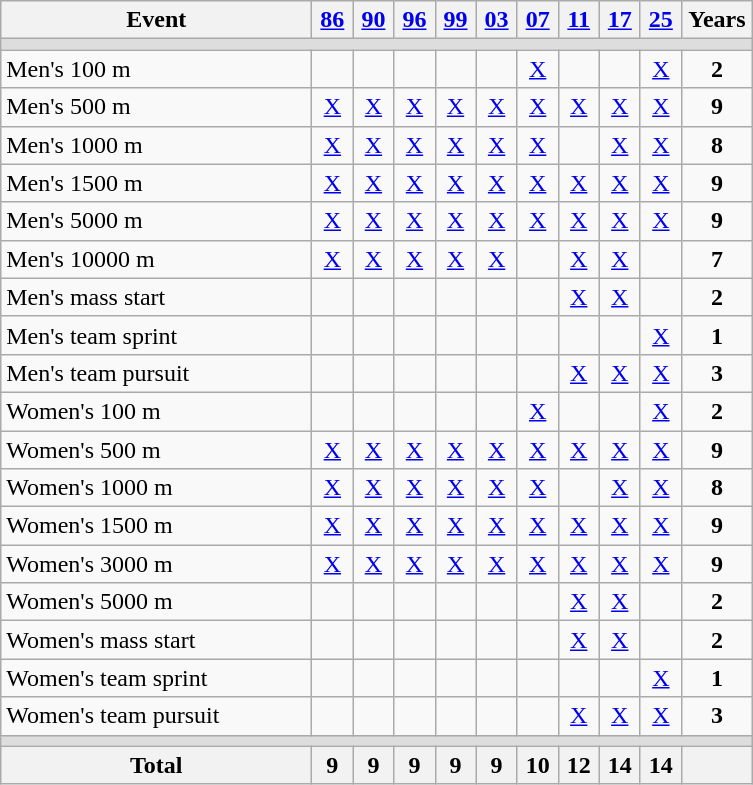<table class="wikitable" style="text-align:center">
<tr>
<th width="200">Event</th>
<th width=20><a href='#'>86</a></th>
<th width=20><a href='#'>90</a></th>
<th width=20><a href='#'>96</a></th>
<th width=20><a href='#'>99</a></th>
<th width=20><a href='#'>03</a></th>
<th width=20><a href='#'>07</a></th>
<th width=20><a href='#'>11</a></th>
<th width=20><a href='#'>17</a></th>
<th width=20><a href='#'>25</a></th>
<th width=40>Years</th>
</tr>
<tr bgcolor=#DDDDDD>
<td colspan=11></td>
</tr>
<tr>
<td align=left>Men's 100 m</td>
<td></td>
<td></td>
<td></td>
<td></td>
<td></td>
<td><a href='#'>X</a></td>
<td></td>
<td></td>
<td><a href='#'>X</a></td>
<td><strong>2</strong></td>
</tr>
<tr>
<td align=left>Men's 500 m</td>
<td><a href='#'>X</a></td>
<td><a href='#'>X</a></td>
<td><a href='#'>X</a></td>
<td><a href='#'>X</a></td>
<td><a href='#'>X</a></td>
<td><a href='#'>X</a></td>
<td><a href='#'>X</a></td>
<td><a href='#'>X</a></td>
<td><a href='#'>X</a></td>
<td><strong>9</strong></td>
</tr>
<tr>
<td align=left>Men's 1000 m</td>
<td><a href='#'>X</a></td>
<td><a href='#'>X</a></td>
<td><a href='#'>X</a></td>
<td><a href='#'>X</a></td>
<td><a href='#'>X</a></td>
<td><a href='#'>X</a></td>
<td></td>
<td><a href='#'>X</a></td>
<td><a href='#'>X</a></td>
<td><strong>8</strong></td>
</tr>
<tr>
<td align=left>Men's 1500 m</td>
<td><a href='#'>X</a></td>
<td><a href='#'>X</a></td>
<td><a href='#'>X</a></td>
<td><a href='#'>X</a></td>
<td><a href='#'>X</a></td>
<td><a href='#'>X</a></td>
<td><a href='#'>X</a></td>
<td><a href='#'>X</a></td>
<td><a href='#'>X</a></td>
<td><strong>9</strong></td>
</tr>
<tr>
<td align=left>Men's 5000 m</td>
<td><a href='#'>X</a></td>
<td><a href='#'>X</a></td>
<td><a href='#'>X</a></td>
<td><a href='#'>X</a></td>
<td><a href='#'>X</a></td>
<td><a href='#'>X</a></td>
<td><a href='#'>X</a></td>
<td><a href='#'>X</a></td>
<td><a href='#'>X</a></td>
<td><strong>9</strong></td>
</tr>
<tr>
<td align=left>Men's 10000 m</td>
<td><a href='#'>X</a></td>
<td><a href='#'>X</a></td>
<td><a href='#'>X</a></td>
<td><a href='#'>X</a></td>
<td><a href='#'>X</a></td>
<td></td>
<td><a href='#'>X</a></td>
<td><a href='#'>X</a></td>
<td></td>
<td><strong>7</strong></td>
</tr>
<tr>
<td align=left>Men's mass start</td>
<td></td>
<td></td>
<td></td>
<td></td>
<td></td>
<td></td>
<td><a href='#'>X</a></td>
<td><a href='#'>X</a></td>
<td></td>
<td><strong>2</strong></td>
</tr>
<tr>
<td align=left>Men's team sprint</td>
<td></td>
<td></td>
<td></td>
<td></td>
<td></td>
<td></td>
<td></td>
<td></td>
<td><a href='#'>X</a></td>
<td><strong>1</strong></td>
</tr>
<tr>
<td align=left>Men's team pursuit</td>
<td></td>
<td></td>
<td></td>
<td></td>
<td></td>
<td></td>
<td><a href='#'>X</a></td>
<td><a href='#'>X</a></td>
<td><a href='#'>X</a></td>
<td><strong>3</strong></td>
</tr>
<tr>
<td align=left>Women's 100 m</td>
<td></td>
<td></td>
<td></td>
<td></td>
<td></td>
<td><a href='#'>X</a></td>
<td></td>
<td></td>
<td><a href='#'>X</a></td>
<td><strong>2</strong></td>
</tr>
<tr>
<td align=left>Women's 500 m</td>
<td><a href='#'>X</a></td>
<td><a href='#'>X</a></td>
<td><a href='#'>X</a></td>
<td><a href='#'>X</a></td>
<td><a href='#'>X</a></td>
<td><a href='#'>X</a></td>
<td><a href='#'>X</a></td>
<td><a href='#'>X</a></td>
<td><a href='#'>X</a></td>
<td><strong>9</strong></td>
</tr>
<tr>
<td align=left>Women's 1000 m</td>
<td><a href='#'>X</a></td>
<td><a href='#'>X</a></td>
<td><a href='#'>X</a></td>
<td><a href='#'>X</a></td>
<td><a href='#'>X</a></td>
<td><a href='#'>X</a></td>
<td></td>
<td><a href='#'>X</a></td>
<td><a href='#'>X</a></td>
<td><strong>8</strong></td>
</tr>
<tr>
<td align=left>Women's 1500 m</td>
<td><a href='#'>X</a></td>
<td><a href='#'>X</a></td>
<td><a href='#'>X</a></td>
<td><a href='#'>X</a></td>
<td><a href='#'>X</a></td>
<td><a href='#'>X</a></td>
<td><a href='#'>X</a></td>
<td><a href='#'>X</a></td>
<td><a href='#'>X</a></td>
<td><strong>9</strong></td>
</tr>
<tr>
<td align=left>Women's 3000 m</td>
<td><a href='#'>X</a></td>
<td><a href='#'>X</a></td>
<td><a href='#'>X</a></td>
<td><a href='#'>X</a></td>
<td><a href='#'>X</a></td>
<td><a href='#'>X</a></td>
<td><a href='#'>X</a></td>
<td><a href='#'>X</a></td>
<td><a href='#'>X</a></td>
<td><strong>9</strong></td>
</tr>
<tr>
<td align=left>Women's 5000 m</td>
<td></td>
<td></td>
<td></td>
<td></td>
<td></td>
<td></td>
<td><a href='#'>X</a></td>
<td><a href='#'>X</a></td>
<td></td>
<td><strong>2</strong></td>
</tr>
<tr>
<td align=left>Women's mass start</td>
<td></td>
<td></td>
<td></td>
<td></td>
<td></td>
<td></td>
<td><a href='#'>X</a></td>
<td><a href='#'>X</a></td>
<td></td>
<td><strong>2</strong></td>
</tr>
<tr>
<td align=left>Women's team sprint</td>
<td></td>
<td></td>
<td></td>
<td></td>
<td></td>
<td></td>
<td></td>
<td></td>
<td><a href='#'>X</a></td>
<td><strong>1</strong></td>
</tr>
<tr>
<td align=left>Women's team pursuit</td>
<td></td>
<td></td>
<td></td>
<td></td>
<td></td>
<td></td>
<td><a href='#'>X</a></td>
<td><a href='#'>X</a></td>
<td><a href='#'>X</a></td>
<td><strong>3</strong></td>
</tr>
<tr bgcolor=#DDDDDD>
<td colspan=11></td>
</tr>
<tr>
<th>Total</th>
<th>9</th>
<th>9</th>
<th>9</th>
<th>9</th>
<th>9</th>
<th>10</th>
<th>12</th>
<th>14</th>
<th>14</th>
<th></th>
</tr>
</table>
